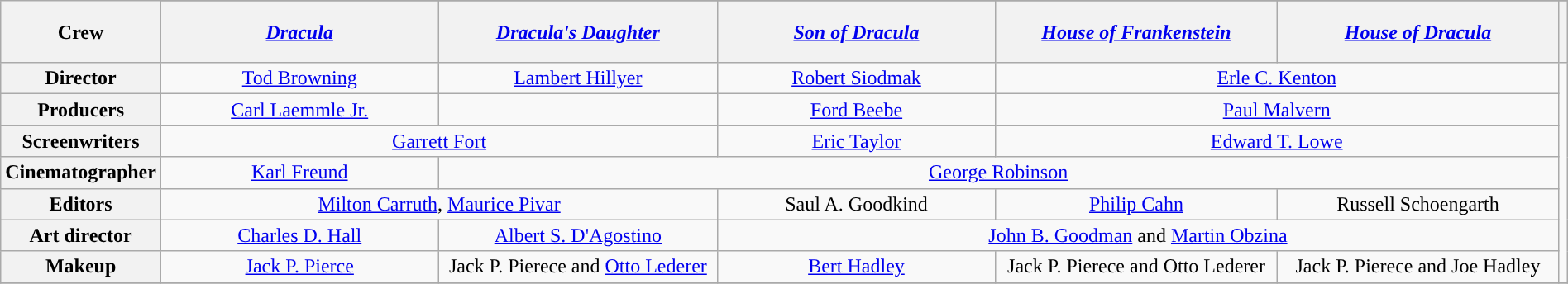<table class="wikitable" style="text-align: center; clear: both; width:100%; display: inline-table; vertical-align:top;">
<tr>
<th rowspan="2">Crew</th>
</tr>
<tr style="height: 50px;">
<th style="width:20%;"><em><a href='#'>Dracula</a></em></th>
<th style="width:20%;"><em><a href='#'>Dracula's Daughter</a></em></th>
<th style="width:20%;"><em><a href='#'>Son of Dracula</a></em></th>
<th style="width:20%;"><em><a href='#'>House of Frankenstein</a></em></th>
<th style="width:20%;"><em><a href='#'>House of Dracula</a></em></th>
<th></th>
</tr>
<tr>
<th>Director</th>
<td><a href='#'>Tod Browning</a></td>
<td><a href='#'>Lambert Hillyer</a></td>
<td><a href='#'>Robert Siodmak</a></td>
<td colspan="2"><a href='#'>Erle C. Kenton</a></td>
<td rowspan="7"></td>
</tr>
<tr>
<th>Producers</th>
<td><a href='#'>Carl Laemmle Jr.</a></td>
<td></td>
<td><a href='#'>Ford Beebe</a></td>
<td colspan="2"><a href='#'>Paul Malvern</a></td>
</tr>
<tr>
<th>Screenwriters</th>
<td colspan="2"><a href='#'>Garrett Fort</a></td>
<td><a href='#'>Eric Taylor</a></td>
<td colspan="2"><a href='#'>Edward T. Lowe</a></td>
</tr>
<tr>
<th>Cinematographer</th>
<td><a href='#'>Karl Freund</a></td>
<td colspan="4"><a href='#'>George Robinson</a></td>
</tr>
<tr>
<th>Editors</th>
<td colspan="2"><a href='#'>Milton Carruth</a>, <a href='#'>Maurice Pivar</a></td>
<td>Saul A. Goodkind</td>
<td><a href='#'>Philip Cahn</a></td>
<td>Russell Schoengarth</td>
</tr>
<tr>
<th>Art director</th>
<td><a href='#'>Charles D. Hall</a></td>
<td><a href='#'>Albert S. D'Agostino</a></td>
<td colspan="3"><a href='#'>John B. Goodman</a> and <a href='#'>Martin Obzina</a></td>
</tr>
<tr>
<th>Makeup</th>
<td><a href='#'>Jack P. Pierce</a></td>
<td>Jack P. Pierece and <a href='#'>Otto Lederer</a></td>
<td><a href='#'>Bert Hadley</a></td>
<td>Jack P. Pierece and Otto Lederer</td>
<td>Jack P. Pierece and Joe Hadley</td>
</tr>
<tr>
</tr>
</table>
